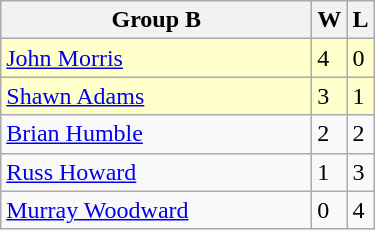<table class="wikitable">
<tr>
<th width=200>Group B</th>
<th>W</th>
<th>L</th>
</tr>
<tr bgcolor=#ffffcc>
<td> <a href='#'>John Morris</a></td>
<td>4</td>
<td>0</td>
</tr>
<tr bgcolor=#ffffcc>
<td> <a href='#'>Shawn Adams</a></td>
<td>3</td>
<td>1</td>
</tr>
<tr>
<td> <a href='#'>Brian Humble</a></td>
<td>2</td>
<td>2</td>
</tr>
<tr>
<td> <a href='#'>Russ Howard</a></td>
<td>1</td>
<td>3</td>
</tr>
<tr>
<td> <a href='#'>Murray Woodward</a></td>
<td>0</td>
<td>4</td>
</tr>
</table>
